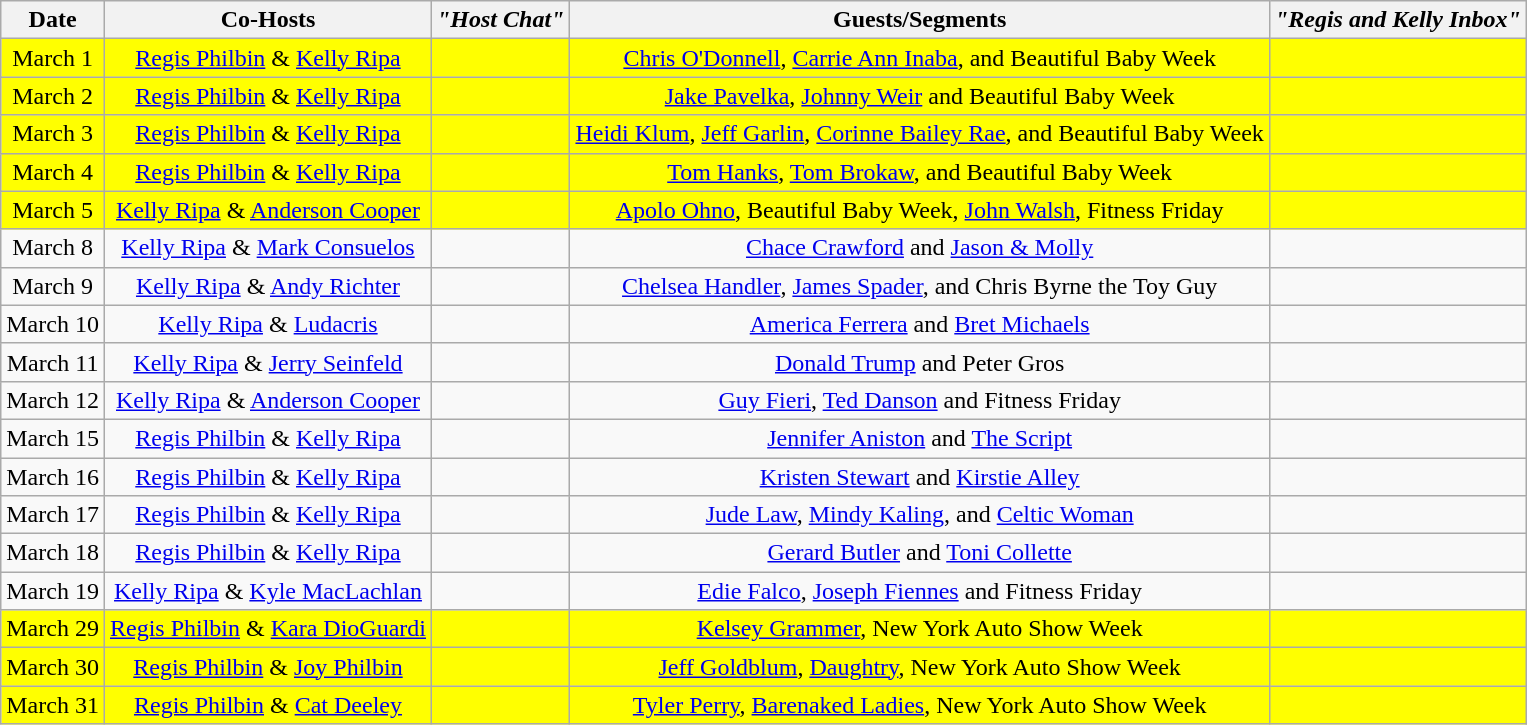<table class="wikitable sortable" border="1" style="text-align:center">
<tr>
<th>Date</th>
<th>Co-Hosts</th>
<th><em>"Host Chat"</em></th>
<th>Guests/Segments</th>
<th><em>"Regis and Kelly Inbox"</em></th>
</tr>
<tr bgcolor=yellow>
<td>March 1</td>
<td><a href='#'>Regis Philbin</a> & <a href='#'>Kelly Ripa</a></td>
<td></td>
<td><a href='#'>Chris O'Donnell</a>, <a href='#'>Carrie Ann Inaba</a>, and Beautiful Baby Week</td>
<td></td>
</tr>
<tr bgcolor=yellow>
<td>March 2</td>
<td><a href='#'>Regis Philbin</a> & <a href='#'>Kelly Ripa</a></td>
<td></td>
<td><a href='#'>Jake Pavelka</a>, <a href='#'>Johnny Weir</a> and Beautiful Baby Week</td>
<td></td>
</tr>
<tr bgcolor=yellow>
<td>March 3</td>
<td><a href='#'>Regis Philbin</a> & <a href='#'>Kelly Ripa</a></td>
<td></td>
<td><a href='#'>Heidi Klum</a>, <a href='#'>Jeff Garlin</a>, <a href='#'>Corinne Bailey Rae</a>, and Beautiful Baby Week</td>
<td></td>
</tr>
<tr bgcolor=yellow>
<td>March 4</td>
<td><a href='#'>Regis Philbin</a> & <a href='#'>Kelly Ripa</a></td>
<td></td>
<td><a href='#'>Tom Hanks</a>, <a href='#'>Tom Brokaw</a>, and Beautiful Baby Week</td>
<td></td>
</tr>
<tr bgcolor=yellow>
<td>March 5</td>
<td><a href='#'>Kelly Ripa</a> & <a href='#'>Anderson Cooper</a></td>
<td></td>
<td><a href='#'>Apolo Ohno</a>, Beautiful Baby Week, <a href='#'>John Walsh</a>, Fitness Friday</td>
<td></td>
</tr>
<tr>
<td>March 8</td>
<td><a href='#'>Kelly Ripa</a> & <a href='#'>Mark Consuelos</a></td>
<td></td>
<td><a href='#'>Chace Crawford</a> and <a href='#'>Jason & Molly</a></td>
<td></td>
</tr>
<tr>
<td>March 9</td>
<td><a href='#'>Kelly Ripa</a> & <a href='#'>Andy Richter</a></td>
<td></td>
<td><a href='#'>Chelsea Handler</a>, <a href='#'>James Spader</a>, and Chris Byrne the Toy Guy</td>
<td></td>
</tr>
<tr>
<td>March 10</td>
<td><a href='#'>Kelly Ripa</a> & <a href='#'>Ludacris</a></td>
<td></td>
<td><a href='#'>America Ferrera</a> and <a href='#'>Bret Michaels</a></td>
<td></td>
</tr>
<tr>
<td>March 11</td>
<td><a href='#'>Kelly Ripa</a> & <a href='#'>Jerry Seinfeld</a></td>
<td></td>
<td><a href='#'>Donald Trump</a> and Peter Gros</td>
<td></td>
</tr>
<tr>
<td>March 12</td>
<td><a href='#'>Kelly Ripa</a> & <a href='#'>Anderson Cooper</a></td>
<td></td>
<td><a href='#'>Guy Fieri</a>, <a href='#'>Ted Danson</a> and Fitness Friday</td>
<td></td>
</tr>
<tr>
<td>March 15</td>
<td><a href='#'>Regis Philbin</a> & <a href='#'>Kelly Ripa</a></td>
<td></td>
<td><a href='#'>Jennifer Aniston</a> and <a href='#'>The Script</a></td>
<td></td>
</tr>
<tr>
<td>March 16</td>
<td><a href='#'>Regis Philbin</a> & <a href='#'>Kelly Ripa</a></td>
<td></td>
<td><a href='#'>Kristen Stewart</a> and <a href='#'>Kirstie Alley</a></td>
<td></td>
</tr>
<tr>
<td>March 17</td>
<td><a href='#'>Regis Philbin</a> & <a href='#'>Kelly Ripa</a></td>
<td></td>
<td><a href='#'>Jude Law</a>, <a href='#'>Mindy Kaling</a>, and <a href='#'>Celtic Woman</a></td>
<td></td>
</tr>
<tr>
<td>March 18</td>
<td><a href='#'>Regis Philbin</a> & <a href='#'>Kelly Ripa</a></td>
<td></td>
<td><a href='#'>Gerard Butler</a> and <a href='#'>Toni Collette</a></td>
<td></td>
</tr>
<tr>
<td>March 19</td>
<td><a href='#'>Kelly Ripa</a> & <a href='#'>Kyle MacLachlan</a></td>
<td></td>
<td><a href='#'>Edie Falco</a>, <a href='#'>Joseph Fiennes</a> and Fitness Friday</td>
<td></td>
</tr>
<tr bgcolor=yellow>
<td>March 29</td>
<td><a href='#'>Regis Philbin</a> & <a href='#'>Kara DioGuardi</a></td>
<td></td>
<td><a href='#'>Kelsey Grammer</a>, New York Auto Show Week</td>
<td></td>
</tr>
<tr bgcolor=yellow>
<td>March 30</td>
<td><a href='#'>Regis Philbin</a> & <a href='#'>Joy Philbin</a></td>
<td></td>
<td><a href='#'>Jeff Goldblum</a>, <a href='#'>Daughtry</a>, New York Auto Show Week</td>
<td></td>
</tr>
<tr bgcolor=yellow>
<td>March 31</td>
<td><a href='#'>Regis Philbin</a> & <a href='#'>Cat Deeley</a></td>
<td></td>
<td><a href='#'>Tyler Perry</a>, <a href='#'>Barenaked Ladies</a>, New York Auto Show Week</td>
<td></td>
</tr>
</table>
